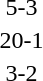<table style="text-align:center">
<tr>
<th width=200></th>
<th width=100></th>
<th width=200></th>
</tr>
<tr>
<td align=right></td>
<td>5-3</td>
<td align=left></td>
</tr>
<tr>
<td align=right></td>
<td>20-1</td>
<td align=left></td>
</tr>
<tr>
<td align=right></td>
<td>3-2</td>
<td align=left></td>
</tr>
</table>
